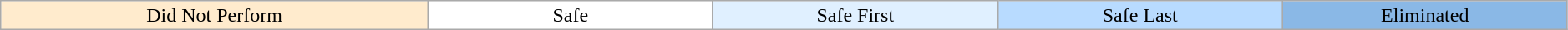<table class="wikitable plainrowheaders" style="text-align:center; line-height:16px; width:99%;">
<tr>
<td style="background:#FFEBCD; width:15%;">Did Not Perform</td>
<td style="background:white; width:10%;">Safe</td>
<td style="background:#e0f0ff; width:10%;">Safe First</td>
<td style="background:#b8dbff; width:10%;">Safe Last</td>
<td style="background:#8ab8e6; width:10%;">Eliminated</td>
</tr>
</table>
